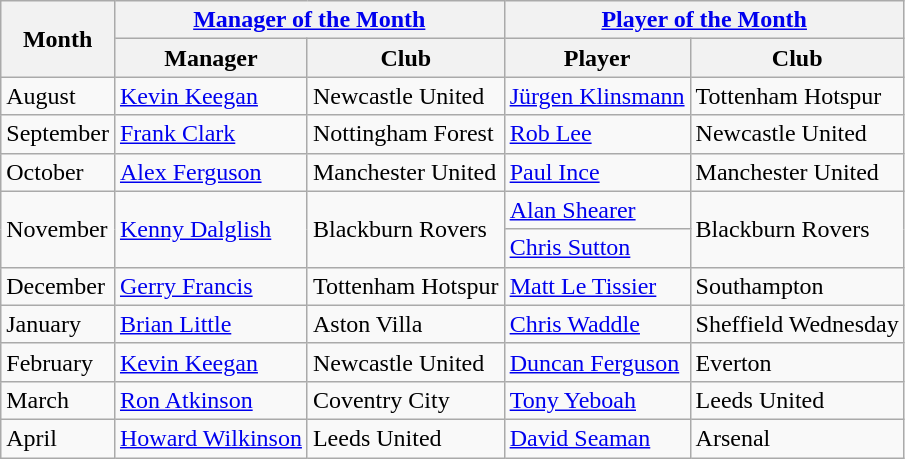<table class="wikitable">
<tr>
<th rowspan="2">Month</th>
<th colspan="2"><a href='#'>Manager of the Month</a></th>
<th colspan="2"><a href='#'>Player of the Month</a></th>
</tr>
<tr>
<th>Manager</th>
<th>Club</th>
<th>Player</th>
<th>Club</th>
</tr>
<tr>
<td>August</td>
<td> <a href='#'>Kevin Keegan</a></td>
<td>Newcastle United</td>
<td> <a href='#'>Jürgen Klinsmann</a></td>
<td>Tottenham Hotspur</td>
</tr>
<tr>
<td>September</td>
<td> <a href='#'>Frank Clark</a></td>
<td>Nottingham Forest</td>
<td> <a href='#'>Rob Lee</a></td>
<td>Newcastle United</td>
</tr>
<tr>
<td>October</td>
<td> <a href='#'>Alex Ferguson</a></td>
<td>Manchester United</td>
<td> <a href='#'>Paul Ince</a></td>
<td>Manchester United</td>
</tr>
<tr>
<td rowspan=2>November</td>
<td rowspan=2> <a href='#'>Kenny Dalglish</a></td>
<td rowspan=2>Blackburn Rovers</td>
<td> <a href='#'>Alan Shearer</a></td>
<td rowspan=2>Blackburn Rovers</td>
</tr>
<tr>
<td> <a href='#'>Chris Sutton</a></td>
</tr>
<tr>
<td>December</td>
<td> <a href='#'>Gerry Francis</a></td>
<td>Tottenham Hotspur</td>
<td> <a href='#'>Matt Le Tissier</a></td>
<td>Southampton</td>
</tr>
<tr>
<td>January</td>
<td> <a href='#'>Brian Little</a></td>
<td>Aston Villa</td>
<td> <a href='#'>Chris Waddle</a></td>
<td>Sheffield Wednesday</td>
</tr>
<tr>
<td>February</td>
<td> <a href='#'>Kevin Keegan</a></td>
<td>Newcastle United</td>
<td> <a href='#'>Duncan Ferguson</a></td>
<td>Everton</td>
</tr>
<tr>
<td>March</td>
<td> <a href='#'>Ron Atkinson</a></td>
<td>Coventry City</td>
<td> <a href='#'>Tony Yeboah</a></td>
<td>Leeds United</td>
</tr>
<tr>
<td>April</td>
<td> <a href='#'>Howard Wilkinson</a></td>
<td>Leeds United</td>
<td> <a href='#'>David Seaman</a></td>
<td>Arsenal</td>
</tr>
</table>
